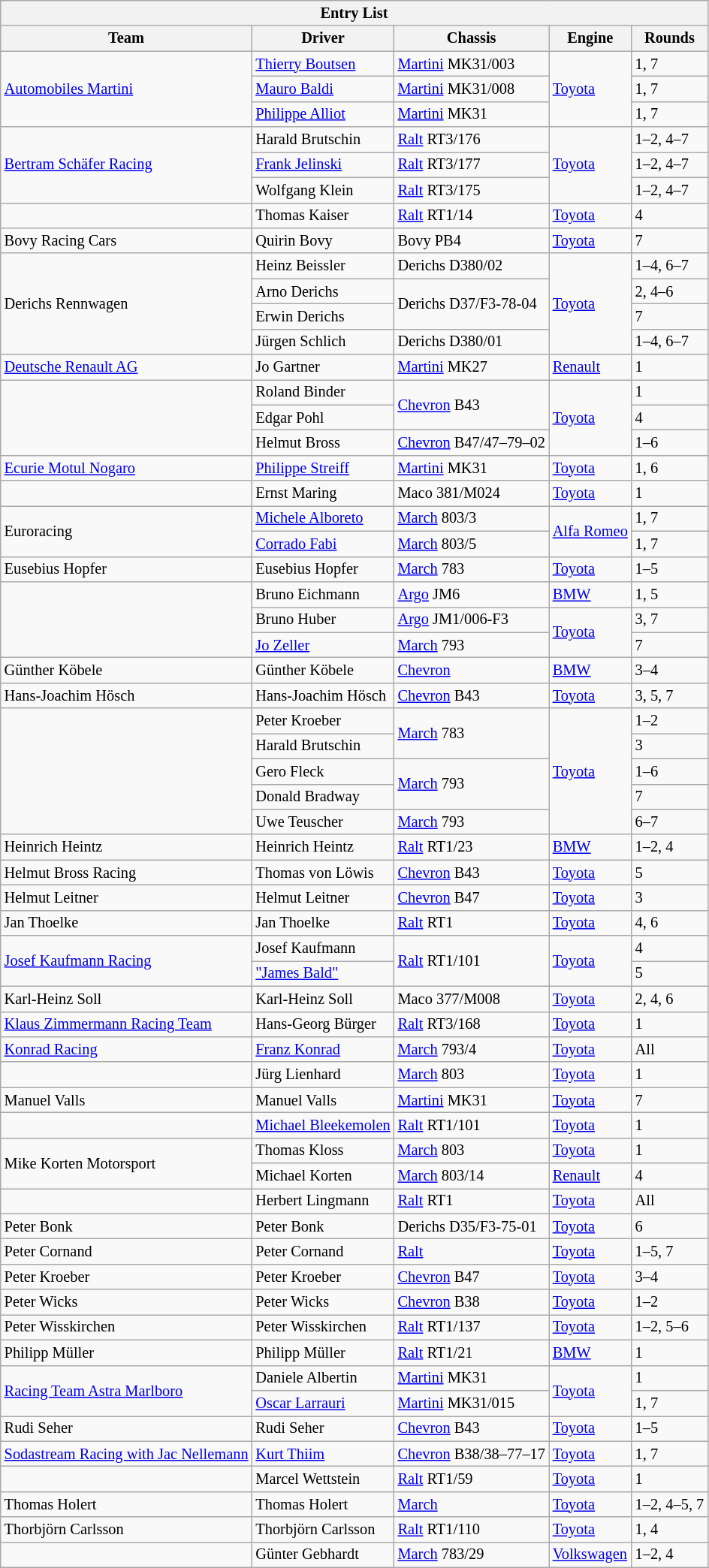<table class="wikitable" style="font-size: 85%;">
<tr>
<th colspan=7>Entry List</th>
</tr>
<tr>
<th>Team</th>
<th>Driver</th>
<th>Chassis</th>
<th>Engine</th>
<th>Rounds</th>
</tr>
<tr>
<td rowspan=3> <a href='#'>Automobiles Martini</a></td>
<td> <a href='#'>Thierry Boutsen</a></td>
<td><a href='#'>Martini</a> MK31/003</td>
<td rowspan=3><a href='#'>Toyota</a></td>
<td>1, 7</td>
</tr>
<tr>
<td> <a href='#'>Mauro Baldi</a></td>
<td><a href='#'>Martini</a> MK31/008</td>
<td>1, 7</td>
</tr>
<tr>
<td> <a href='#'>Philippe Alliot</a></td>
<td><a href='#'>Martini</a> MK31</td>
<td>1, 7</td>
</tr>
<tr>
<td rowspan=3> <a href='#'>Bertram Schäfer Racing</a></td>
<td> Harald Brutschin</td>
<td><a href='#'>Ralt</a> RT3/176</td>
<td rowspan=3><a href='#'>Toyota</a></td>
<td>1–2, 4–7</td>
</tr>
<tr>
<td> <a href='#'>Frank Jelinski</a></td>
<td><a href='#'>Ralt</a> RT3/177</td>
<td>1–2, 4–7</td>
</tr>
<tr>
<td> Wolfgang Klein</td>
<td><a href='#'>Ralt</a> RT3/175</td>
<td>1–2, 4–7</td>
</tr>
<tr>
<td> </td>
<td> Thomas Kaiser</td>
<td><a href='#'>Ralt</a> RT1/14</td>
<td><a href='#'>Toyota</a></td>
<td>4</td>
</tr>
<tr>
<td> Bovy Racing Cars</td>
<td> Quirin Bovy</td>
<td>Bovy PB4</td>
<td><a href='#'>Toyota</a></td>
<td>7</td>
</tr>
<tr>
<td rowspan=4> Derichs Rennwagen</td>
<td> Heinz Beissler</td>
<td>Derichs D380/02</td>
<td rowspan=4><a href='#'>Toyota</a></td>
<td>1–4, 6–7</td>
</tr>
<tr>
<td> Arno Derichs</td>
<td rowspan=2>Derichs D37/F3-78-04</td>
<td>2, 4–6</td>
</tr>
<tr>
<td> Erwin Derichs</td>
<td>7</td>
</tr>
<tr>
<td> Jürgen Schlich</td>
<td>Derichs D380/01</td>
<td>1–4, 6–7</td>
</tr>
<tr>
<td> <a href='#'>Deutsche Renault AG</a></td>
<td> Jo Gartner</td>
<td><a href='#'>Martini</a> MK27</td>
<td><a href='#'>Renault</a></td>
<td>1</td>
</tr>
<tr>
<td rowspan=3> </td>
<td> Roland Binder</td>
<td rowspan=2><a href='#'>Chevron</a> B43</td>
<td rowspan=3><a href='#'>Toyota</a></td>
<td>1</td>
</tr>
<tr>
<td> Edgar Pohl</td>
<td>4</td>
</tr>
<tr>
<td> Helmut Bross</td>
<td><a href='#'>Chevron</a> B47/47–79–02</td>
<td>1–6</td>
</tr>
<tr>
<td> <a href='#'>Ecurie Motul Nogaro</a></td>
<td> <a href='#'>Philippe Streiff</a></td>
<td><a href='#'>Martini</a> MK31</td>
<td><a href='#'>Toyota</a></td>
<td>1, 6</td>
</tr>
<tr>
<td> </td>
<td> Ernst Maring</td>
<td>Maco 381/M024</td>
<td><a href='#'>Toyota</a></td>
<td>1</td>
</tr>
<tr>
<td rowspan=2> Euroracing</td>
<td> <a href='#'>Michele Alboreto</a></td>
<td><a href='#'>March</a> 803/3</td>
<td rowspan=2><a href='#'>Alfa Romeo</a></td>
<td>1, 7</td>
</tr>
<tr>
<td> <a href='#'>Corrado Fabi</a></td>
<td><a href='#'>March</a> 803/5</td>
<td>1, 7</td>
</tr>
<tr>
<td> Eusebius Hopfer</td>
<td> Eusebius Hopfer</td>
<td><a href='#'>March</a> 783</td>
<td><a href='#'>Toyota</a></td>
<td>1–5</td>
</tr>
<tr>
<td rowspan=3> </td>
<td> Bruno Eichmann</td>
<td><a href='#'>Argo</a> JM6</td>
<td><a href='#'>BMW</a></td>
<td>1, 5</td>
</tr>
<tr>
<td> Bruno Huber</td>
<td><a href='#'>Argo</a> JM1/006-F3</td>
<td rowspan=2><a href='#'>Toyota</a></td>
<td>3, 7</td>
</tr>
<tr>
<td> <a href='#'>Jo Zeller</a></td>
<td><a href='#'>March</a> 793</td>
<td>7</td>
</tr>
<tr>
<td> Günther Köbele</td>
<td> Günther Köbele</td>
<td><a href='#'>Chevron</a></td>
<td><a href='#'>BMW</a></td>
<td>3–4</td>
</tr>
<tr>
<td> Hans-Joachim Hösch</td>
<td> Hans-Joachim Hösch</td>
<td><a href='#'>Chevron</a> B43</td>
<td><a href='#'>Toyota</a></td>
<td>3, 5, 7</td>
</tr>
<tr>
<td rowspan=5> </td>
<td> Peter Kroeber</td>
<td rowspan=2><a href='#'>March</a> 783</td>
<td rowspan=5><a href='#'>Toyota</a></td>
<td>1–2</td>
</tr>
<tr>
<td> Harald Brutschin</td>
<td>3</td>
</tr>
<tr>
<td> Gero Fleck</td>
<td rowspan=2><a href='#'>March</a> 793</td>
<td>1–6</td>
</tr>
<tr>
<td> Donald Bradway</td>
<td>7</td>
</tr>
<tr>
<td> Uwe Teuscher</td>
<td><a href='#'>March</a> 793</td>
<td>6–7</td>
</tr>
<tr>
<td> Heinrich Heintz</td>
<td> Heinrich Heintz</td>
<td><a href='#'>Ralt</a> RT1/23</td>
<td><a href='#'>BMW</a></td>
<td>1–2, 4</td>
</tr>
<tr>
<td> Helmut Bross Racing</td>
<td> Thomas von Löwis</td>
<td><a href='#'>Chevron</a> B43</td>
<td><a href='#'>Toyota</a></td>
<td>5</td>
</tr>
<tr>
<td> Helmut Leitner</td>
<td> Helmut Leitner</td>
<td><a href='#'>Chevron</a> B47</td>
<td><a href='#'>Toyota</a></td>
<td>3</td>
</tr>
<tr>
<td> Jan Thoelke</td>
<td> Jan Thoelke</td>
<td><a href='#'>Ralt</a> RT1</td>
<td><a href='#'>Toyota</a></td>
<td>4, 6</td>
</tr>
<tr>
<td rowspan=2> <a href='#'>Josef Kaufmann Racing</a></td>
<td> Josef Kaufmann</td>
<td rowspan=2><a href='#'>Ralt</a> RT1/101</td>
<td rowspan=2><a href='#'>Toyota</a></td>
<td>4</td>
</tr>
<tr>
<td> <a href='#'>"James Bald"</a></td>
<td>5</td>
</tr>
<tr>
<td> Karl-Heinz Soll</td>
<td> Karl-Heinz Soll</td>
<td>Maco 377/M008</td>
<td><a href='#'>Toyota</a></td>
<td>2, 4, 6</td>
</tr>
<tr>
<td> <a href='#'>Klaus Zimmermann Racing Team</a></td>
<td> Hans-Georg Bürger</td>
<td><a href='#'>Ralt</a> RT3/168</td>
<td><a href='#'>Toyota</a></td>
<td>1</td>
</tr>
<tr>
<td> <a href='#'>Konrad Racing</a></td>
<td> <a href='#'>Franz Konrad</a></td>
<td><a href='#'>March</a> 793/4</td>
<td><a href='#'>Toyota</a></td>
<td>All</td>
</tr>
<tr>
<td> </td>
<td> Jürg Lienhard</td>
<td><a href='#'>March</a> 803</td>
<td><a href='#'>Toyota</a></td>
<td>1</td>
</tr>
<tr>
<td> Manuel Valls</td>
<td> Manuel Valls</td>
<td><a href='#'>Martini</a> MK31</td>
<td><a href='#'>Toyota</a></td>
<td>7</td>
</tr>
<tr>
<td> </td>
<td> <a href='#'>Michael Bleekemolen</a></td>
<td><a href='#'>Ralt</a> RT1/101</td>
<td><a href='#'>Toyota</a></td>
<td>1</td>
</tr>
<tr>
<td rowspan=2> Mike Korten Motorsport</td>
<td> Thomas Kloss</td>
<td><a href='#'>March</a> 803</td>
<td><a href='#'>Toyota</a></td>
<td>1</td>
</tr>
<tr>
<td> Michael Korten</td>
<td><a href='#'>March</a> 803/14</td>
<td><a href='#'>Renault</a></td>
<td>4</td>
</tr>
<tr>
<td> </td>
<td> Herbert Lingmann</td>
<td><a href='#'>Ralt</a> RT1</td>
<td><a href='#'>Toyota</a></td>
<td>All</td>
</tr>
<tr>
<td> Peter Bonk</td>
<td> Peter Bonk</td>
<td>Derichs D35/F3-75-01</td>
<td><a href='#'>Toyota</a></td>
<td>6</td>
</tr>
<tr>
<td> Peter Cornand</td>
<td> Peter Cornand</td>
<td><a href='#'>Ralt</a> </td>
<td><a href='#'>Toyota</a></td>
<td>1–5, 7</td>
</tr>
<tr>
<td> Peter Kroeber</td>
<td> Peter Kroeber</td>
<td><a href='#'>Chevron</a> B47</td>
<td><a href='#'>Toyota</a></td>
<td>3–4</td>
</tr>
<tr>
<td> Peter Wicks</td>
<td> Peter Wicks</td>
<td><a href='#'>Chevron</a> B38</td>
<td><a href='#'>Toyota</a></td>
<td>1–2</td>
</tr>
<tr>
<td> Peter Wisskirchen</td>
<td> Peter Wisskirchen</td>
<td><a href='#'>Ralt</a> RT1/137</td>
<td><a href='#'>Toyota</a></td>
<td>1–2, 5–6</td>
</tr>
<tr>
<td> Philipp Müller</td>
<td> Philipp Müller</td>
<td><a href='#'>Ralt</a> RT1/21</td>
<td><a href='#'>BMW</a></td>
<td>1</td>
</tr>
<tr>
<td rowspan=2> <a href='#'>Racing Team Astra Marlboro</a></td>
<td> Daniele Albertin</td>
<td><a href='#'>Martini</a> MK31</td>
<td rowspan=2><a href='#'>Toyota</a></td>
<td>1</td>
</tr>
<tr>
<td> <a href='#'>Oscar Larrauri</a></td>
<td><a href='#'>Martini</a> MK31/015</td>
<td>1, 7</td>
</tr>
<tr>
<td> Rudi Seher</td>
<td> Rudi Seher</td>
<td><a href='#'>Chevron</a> B43</td>
<td><a href='#'>Toyota</a></td>
<td>1–5</td>
</tr>
<tr>
<td> <a href='#'>Sodastream Racing with Jac Nellemann</a></td>
<td> <a href='#'>Kurt Thiim</a></td>
<td><a href='#'>Chevron</a> B38/38–77–17</td>
<td><a href='#'>Toyota</a></td>
<td>1, 7</td>
</tr>
<tr>
<td> </td>
<td> Marcel Wettstein</td>
<td><a href='#'>Ralt</a> RT1/59</td>
<td><a href='#'>Toyota</a></td>
<td>1</td>
</tr>
<tr>
<td> Thomas Holert</td>
<td> Thomas Holert</td>
<td><a href='#'>March</a> </td>
<td><a href='#'>Toyota</a></td>
<td>1–2, 4–5, 7</td>
</tr>
<tr>
<td> Thorbjörn Carlsson</td>
<td> Thorbjörn Carlsson</td>
<td><a href='#'>Ralt</a> RT1/110</td>
<td><a href='#'>Toyota</a></td>
<td>1, 4</td>
</tr>
<tr>
<td> </td>
<td> Günter Gebhardt</td>
<td><a href='#'>March</a> 783/29</td>
<td><a href='#'>Volkswagen</a></td>
<td>1–2, 4</td>
</tr>
</table>
